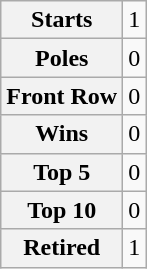<table class="wikitable" style="text-align:center">
<tr>
<th>Starts</th>
<td>1</td>
</tr>
<tr>
<th>Poles</th>
<td>0</td>
</tr>
<tr>
<th>Front Row</th>
<td>0</td>
</tr>
<tr>
<th>Wins</th>
<td>0</td>
</tr>
<tr>
<th>Top 5</th>
<td>0</td>
</tr>
<tr>
<th>Top 10</th>
<td>0</td>
</tr>
<tr>
<th>Retired</th>
<td>1</td>
</tr>
</table>
